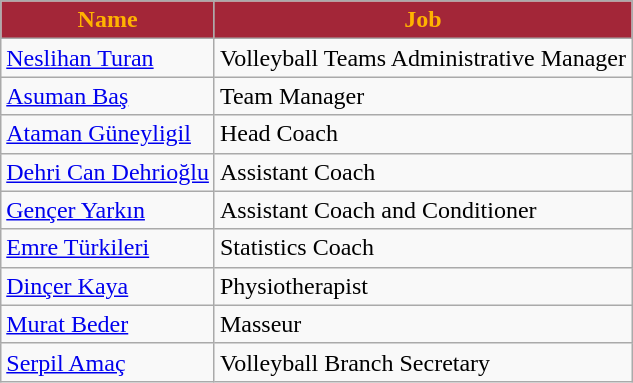<table class="wikitable">
<tr>
<th style="color:#FFB300; background:#A32638;">Name</th>
<th style="color:#FFB300; background:#A32638;">Job</th>
</tr>
<tr>
<td> <a href='#'>Neslihan Turan</a></td>
<td>Volleyball Teams Administrative Manager</td>
</tr>
<tr>
<td> <a href='#'>Asuman Baş</a></td>
<td>Team Manager</td>
</tr>
<tr>
<td> <a href='#'>Ataman Güneyligil</a></td>
<td>Head Coach</td>
</tr>
<tr>
<td> <a href='#'>Dehri Can Dehrioğlu</a></td>
<td>Assistant Coach</td>
</tr>
<tr>
<td> <a href='#'>Gençer Yarkın</a></td>
<td>Assistant Coach and Conditioner</td>
</tr>
<tr>
<td> <a href='#'>Emre Türkileri</a></td>
<td>Statistics Coach</td>
</tr>
<tr>
<td> <a href='#'>Dinçer Kaya</a></td>
<td>Physiotherapist</td>
</tr>
<tr>
<td> <a href='#'>Murat Beder</a></td>
<td>Masseur</td>
</tr>
<tr>
<td> <a href='#'>Serpil Amaç</a></td>
<td>Volleyball Branch Secretary</td>
</tr>
</table>
